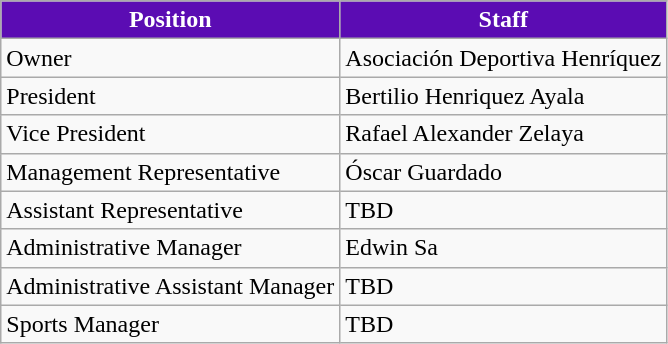<table class="wikitable">
<tr>
<th style="color:White; background:#5B0CB3;">Position</th>
<th style="color:White; background:#5B0CB3;">Staff</th>
</tr>
<tr>
<td>Owner</td>
<td> Asociación Deportiva Henríquez</td>
</tr>
<tr>
<td>President</td>
<td> Bertilio Henriquez Ayala</td>
</tr>
<tr>
<td>Vice President</td>
<td> Rafael Alexander Zelaya</td>
</tr>
<tr>
<td>Management Representative</td>
<td> Óscar Guardado</td>
</tr>
<tr>
<td>Assistant Representative</td>
<td> TBD</td>
</tr>
<tr>
<td>Administrative Manager</td>
<td> Edwin Sa</td>
</tr>
<tr>
<td>Administrative Assistant Manager</td>
<td> TBD</td>
</tr>
<tr>
<td>Sports Manager</td>
<td> TBD</td>
</tr>
</table>
